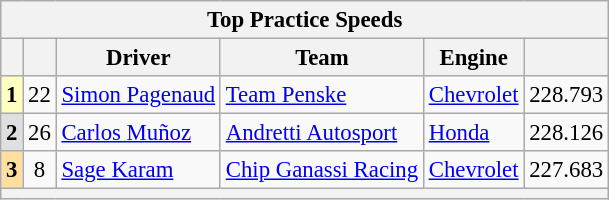<table class="wikitable" style="font-size:95%;">
<tr>
<th colspan=6>Top Practice Speeds</th>
</tr>
<tr>
<th></th>
<th></th>
<th>Driver</th>
<th>Team</th>
<th>Engine</th>
<th></th>
</tr>
<tr>
<td align=center style="background:#FFFFBF;"><strong>1</strong></td>
<td align=center>22</td>
<td> <a href='#'>Simon Pagenaud</a></td>
<td><a href='#'>Team Penske</a></td>
<td><a href='#'>Chevrolet</a></td>
<td align=center>228.793</td>
</tr>
<tr>
<td align=center style="background:#DFDFDF;"><strong>2</strong></td>
<td align=center>26</td>
<td> <a href='#'>Carlos Muñoz</a></td>
<td><a href='#'>Andretti Autosport</a></td>
<td><a href='#'>Honda</a></td>
<td align=center>228.126</td>
</tr>
<tr>
<td align=center style="background:#FFDF9F;"><strong>3</strong></td>
<td align=center>8</td>
<td> <a href='#'>Sage Karam</a></td>
<td><a href='#'>Chip Ganassi Racing</a></td>
<td><a href='#'>Chevrolet</a></td>
<td align=center>227.683</td>
</tr>
<tr>
<th colspan=6></th>
</tr>
</table>
